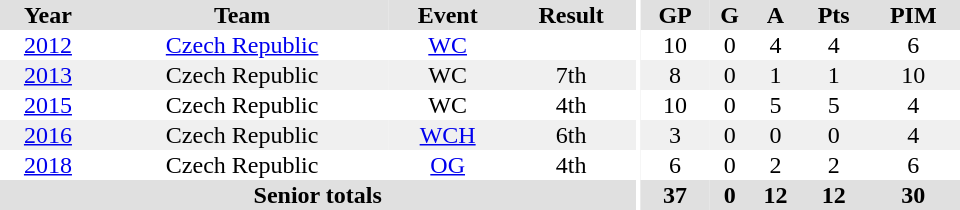<table border="0" cellpadding="1" cellspacing="0" ID="Table3" style="text-align:center; width:40em">
<tr ALIGN="center" bgcolor="#e0e0e0">
<th>Year</th>
<th>Team</th>
<th>Event</th>
<th>Result</th>
<th rowspan="99" bgcolor="#ffffff"></th>
<th>GP</th>
<th>G</th>
<th>A</th>
<th>Pts</th>
<th>PIM</th>
</tr>
<tr>
<td><a href='#'>2012</a></td>
<td><a href='#'>Czech Republic</a></td>
<td><a href='#'>WC</a></td>
<td></td>
<td>10</td>
<td>0</td>
<td>4</td>
<td>4</td>
<td>6</td>
</tr>
<tr bgcolor="#f0f0f0">
<td><a href='#'>2013</a></td>
<td>Czech Republic</td>
<td>WC</td>
<td>7th</td>
<td>8</td>
<td>0</td>
<td>1</td>
<td>1</td>
<td>10</td>
</tr>
<tr>
<td><a href='#'>2015</a></td>
<td>Czech Republic</td>
<td>WC</td>
<td>4th</td>
<td>10</td>
<td>0</td>
<td>5</td>
<td>5</td>
<td>4</td>
</tr>
<tr bgcolor="#f0f0f0">
<td><a href='#'>2016</a></td>
<td>Czech Republic</td>
<td><a href='#'>WCH</a></td>
<td>6th</td>
<td>3</td>
<td>0</td>
<td>0</td>
<td>0</td>
<td>4</td>
</tr>
<tr>
<td><a href='#'>2018</a></td>
<td>Czech Republic</td>
<td><a href='#'>OG</a></td>
<td>4th</td>
<td>6</td>
<td>0</td>
<td>2</td>
<td>2</td>
<td>6</td>
</tr>
<tr bgcolor="#e0e0e0">
<th colspan="4">Senior totals</th>
<th>37</th>
<th>0</th>
<th>12</th>
<th>12</th>
<th>30</th>
</tr>
</table>
